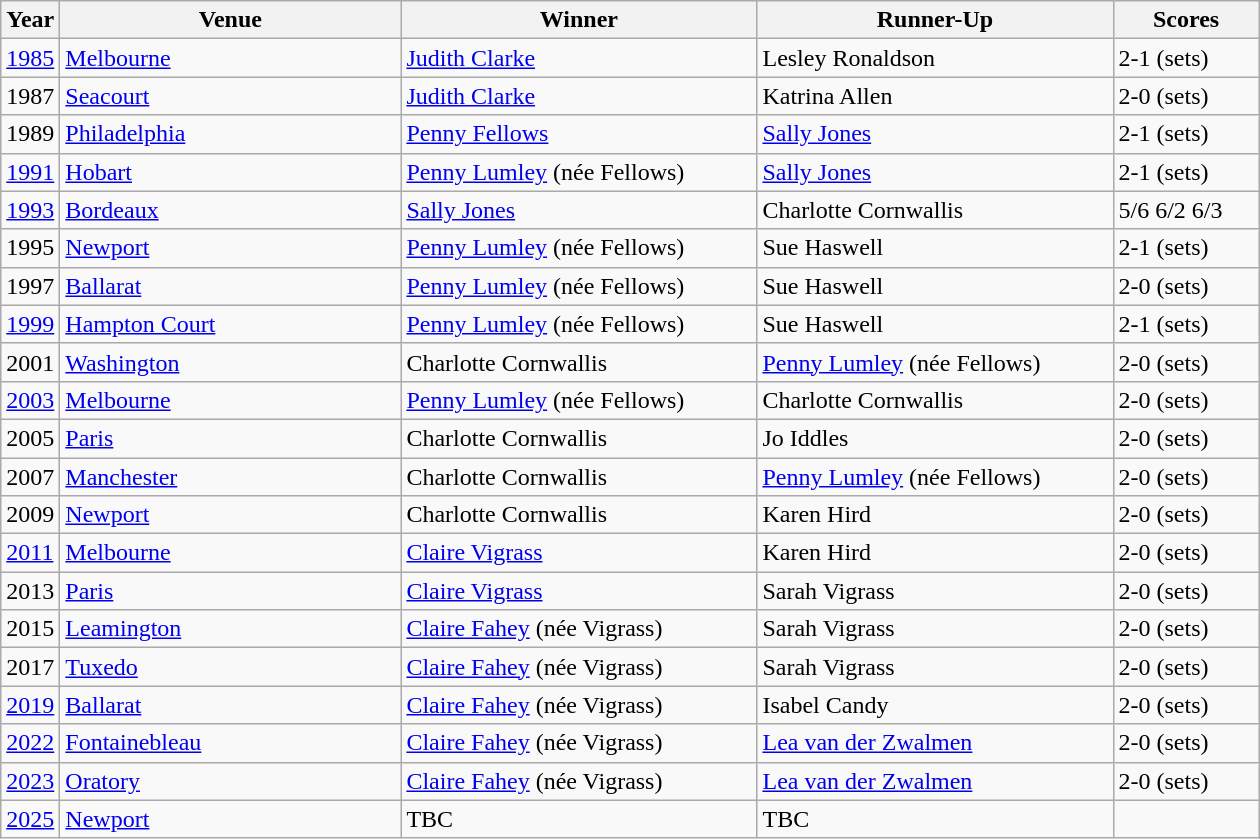<table class="wikitable">
<tr>
<th width=25>Year</th>
<th width=220>Venue</th>
<th width=230>Winner</th>
<th width=230>Runner-Up</th>
<th width=90>Scores</th>
</tr>
<tr>
<td><a href='#'>1985</a></td>
<td><a href='#'>Melbourne</a></td>
<td> <a href='#'>Judith Clarke</a></td>
<td> Lesley Ronaldson</td>
<td>2-1 (sets)</td>
</tr>
<tr>
<td>1987</td>
<td><a href='#'>Seacourt</a></td>
<td> <a href='#'>Judith Clarke</a></td>
<td> Katrina Allen</td>
<td>2-0 (sets)</td>
</tr>
<tr>
<td>1989</td>
<td><a href='#'>Philadelphia</a></td>
<td> <a href='#'>Penny Fellows</a></td>
<td> <a href='#'>Sally Jones</a></td>
<td>2-1 (sets)</td>
</tr>
<tr>
<td><a href='#'>1991</a></td>
<td><a href='#'>Hobart</a></td>
<td> <a href='#'>Penny Lumley</a> (née Fellows)</td>
<td> <a href='#'>Sally Jones</a></td>
<td>2-1 (sets)</td>
</tr>
<tr>
<td><a href='#'>1993</a></td>
<td><a href='#'>Bordeaux</a></td>
<td> <a href='#'>Sally Jones</a></td>
<td> Charlotte Cornwallis</td>
<td>5/6 6/2 6/3</td>
</tr>
<tr>
<td>1995</td>
<td><a href='#'>Newport</a></td>
<td> <a href='#'>Penny Lumley</a> (née Fellows)</td>
<td> Sue Haswell</td>
<td>2-1 (sets)</td>
</tr>
<tr>
<td>1997</td>
<td><a href='#'>Ballarat</a></td>
<td> <a href='#'>Penny Lumley</a> (née Fellows)</td>
<td> Sue Haswell</td>
<td>2-0 (sets)</td>
</tr>
<tr>
<td><a href='#'>1999</a></td>
<td><a href='#'>Hampton Court</a></td>
<td> <a href='#'>Penny Lumley</a> (née Fellows)</td>
<td> Sue Haswell</td>
<td>2-1 (sets)</td>
</tr>
<tr>
<td>2001</td>
<td><a href='#'>Washington</a></td>
<td> Charlotte Cornwallis</td>
<td> <a href='#'>Penny Lumley</a> (née Fellows)</td>
<td>2-0 (sets)</td>
</tr>
<tr>
<td><a href='#'>2003</a></td>
<td><a href='#'>Melbourne</a></td>
<td> <a href='#'>Penny Lumley</a> (née Fellows)</td>
<td> Charlotte Cornwallis</td>
<td>2-0 (sets)</td>
</tr>
<tr>
<td>2005</td>
<td><a href='#'>Paris</a></td>
<td> Charlotte Cornwallis</td>
<td> Jo Iddles</td>
<td>2-0 (sets)</td>
</tr>
<tr>
<td>2007</td>
<td><a href='#'>Manchester</a></td>
<td> Charlotte Cornwallis</td>
<td> <a href='#'>Penny Lumley</a> (née Fellows)</td>
<td>2-0 (sets)</td>
</tr>
<tr>
<td>2009</td>
<td><a href='#'>Newport</a></td>
<td> Charlotte Cornwallis</td>
<td> Karen Hird</td>
<td>2-0 (sets)</td>
</tr>
<tr>
<td><a href='#'>2011</a></td>
<td><a href='#'>Melbourne</a></td>
<td> <a href='#'>Claire Vigrass</a></td>
<td> Karen Hird</td>
<td>2-0 (sets)</td>
</tr>
<tr>
<td>2013</td>
<td><a href='#'>Paris</a></td>
<td> <a href='#'>Claire Vigrass</a></td>
<td> Sarah Vigrass</td>
<td>2-0 (sets)</td>
</tr>
<tr>
<td>2015</td>
<td><a href='#'>Leamington</a></td>
<td> <a href='#'>Claire Fahey</a> (née Vigrass)</td>
<td> Sarah Vigrass</td>
<td>2-0 (sets)</td>
</tr>
<tr>
<td>2017</td>
<td><a href='#'>Tuxedo</a></td>
<td> <a href='#'>Claire Fahey</a> (née Vigrass)</td>
<td> Sarah Vigrass</td>
<td>2-0 (sets)</td>
</tr>
<tr>
<td><a href='#'>2019</a></td>
<td><a href='#'>Ballarat</a></td>
<td> <a href='#'>Claire Fahey</a> (née Vigrass)</td>
<td> Isabel Candy</td>
<td>2-0 (sets)</td>
</tr>
<tr>
<td><a href='#'>2022</a></td>
<td><a href='#'>Fontainebleau</a></td>
<td> <a href='#'>Claire Fahey</a> (née Vigrass)</td>
<td> <a href='#'>Lea van der Zwalmen</a></td>
<td>2-0 (sets)</td>
</tr>
<tr>
<td><a href='#'>2023</a></td>
<td><a href='#'>Oratory</a></td>
<td> <a href='#'>Claire Fahey</a> (née Vigrass)</td>
<td> <a href='#'>Lea van der Zwalmen</a></td>
<td>2-0 (sets)</td>
</tr>
<tr>
<td><a href='#'>2025</a></td>
<td><a href='#'>Newport</a></td>
<td>TBC</td>
<td>TBC</td>
<td></td>
</tr>
</table>
